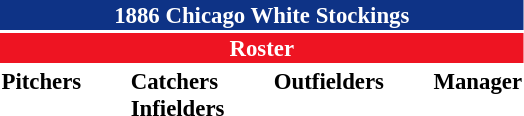<table class="toccolours" style="font-size: 95%;">
<tr>
<th colspan="10" style="background-color: #0e3386; color: white; text-align: center;">1886 Chicago White Stockings</th>
</tr>
<tr>
<td colspan="10" style="background-color: #EE1422; color: white; text-align: center;"><strong>Roster</strong></td>
</tr>
<tr>
<td valign="top"><strong>Pitchers</strong><br>

</td>
<td width="25px"></td>
<td valign="top"><strong>Catchers</strong><br>


<strong>Infielders</strong>



</td>
<td width="25px"></td>
<td valign="top"><strong>Outfielders</strong><br>



</td>
<td width="25px"></td>
<td valign="top"><strong>Manager</strong><br></td>
</tr>
<tr>
</tr>
</table>
